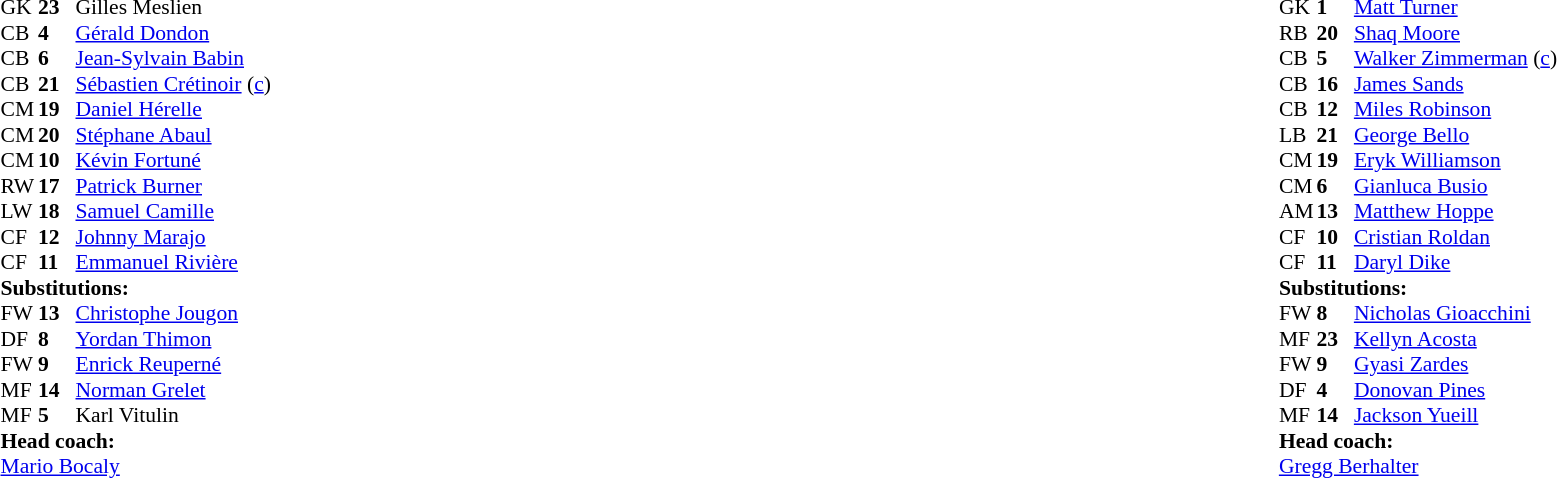<table width="100%">
<tr>
<td valign="top" width="40%"><br><table style="font-size:90%" cellspacing="0" cellpadding="0">
<tr>
<th width=25></th>
<th width=25></th>
</tr>
<tr>
<td>GK</td>
<td><strong>23</strong></td>
<td>Gilles Meslien</td>
</tr>
<tr>
<td>CB</td>
<td><strong>4</strong></td>
<td><a href='#'>Gérald Dondon</a></td>
</tr>
<tr>
<td>CB</td>
<td><strong>6</strong></td>
<td><a href='#'>Jean-Sylvain Babin</a></td>
<td></td>
<td></td>
</tr>
<tr>
<td>CB</td>
<td><strong>21</strong></td>
<td><a href='#'>Sébastien Crétinoir</a> (<a href='#'>c</a>)</td>
</tr>
<tr>
<td>CM</td>
<td><strong>19</strong></td>
<td><a href='#'>Daniel Hérelle</a></td>
<td></td>
<td></td>
</tr>
<tr>
<td>CM</td>
<td><strong>20</strong></td>
<td><a href='#'>Stéphane Abaul</a></td>
</tr>
<tr>
<td>CM</td>
<td><strong>10</strong></td>
<td><a href='#'>Kévin Fortuné</a></td>
<td></td>
<td></td>
</tr>
<tr>
<td>RW</td>
<td><strong>17</strong></td>
<td><a href='#'>Patrick Burner</a></td>
</tr>
<tr>
<td>LW</td>
<td><strong>18</strong></td>
<td><a href='#'>Samuel Camille</a></td>
</tr>
<tr>
<td>CF</td>
<td><strong>12</strong></td>
<td><a href='#'>Johnny Marajo</a></td>
<td></td>
<td></td>
</tr>
<tr>
<td>CF</td>
<td><strong>11</strong></td>
<td><a href='#'>Emmanuel Rivière</a></td>
<td></td>
<td></td>
</tr>
<tr>
<td colspan=3><strong>Substitutions:</strong></td>
</tr>
<tr>
<td>FW</td>
<td><strong>13</strong></td>
<td><a href='#'>Christophe Jougon</a></td>
<td></td>
<td></td>
</tr>
<tr>
<td>DF</td>
<td><strong>8</strong></td>
<td><a href='#'>Yordan Thimon</a></td>
<td></td>
<td></td>
</tr>
<tr>
<td>FW</td>
<td><strong>9</strong></td>
<td><a href='#'>Enrick Reuperné</a></td>
<td></td>
<td></td>
</tr>
<tr>
<td>MF</td>
<td><strong>14</strong></td>
<td><a href='#'>Norman Grelet</a></td>
<td></td>
<td></td>
</tr>
<tr>
<td>MF</td>
<td><strong>5</strong></td>
<td>Karl Vitulin</td>
<td></td>
<td></td>
</tr>
<tr>
<td colspan=3><strong>Head coach:</strong></td>
</tr>
<tr>
<td colspan=3><a href='#'>Mario Bocaly</a></td>
</tr>
</table>
</td>
<td valign="top"></td>
<td valign="top" width="50%"><br><table style="font-size:90%; margin:auto" cellspacing="0" cellpadding="0">
<tr>
<th width=25></th>
<th width=25></th>
</tr>
<tr>
<td>GK</td>
<td><strong>1</strong></td>
<td><a href='#'>Matt Turner</a></td>
</tr>
<tr>
<td>RB</td>
<td><strong>20</strong></td>
<td><a href='#'>Shaq Moore</a></td>
<td></td>
<td></td>
</tr>
<tr>
<td>CB</td>
<td><strong>5</strong></td>
<td><a href='#'>Walker Zimmerman</a> (<a href='#'>c</a>)</td>
<td></td>
<td></td>
</tr>
<tr>
<td>CB</td>
<td><strong>16</strong></td>
<td><a href='#'>James Sands</a></td>
</tr>
<tr>
<td>CB</td>
<td><strong>12</strong></td>
<td><a href='#'>Miles Robinson</a></td>
</tr>
<tr>
<td>LB</td>
<td><strong>21</strong></td>
<td><a href='#'>George Bello</a></td>
</tr>
<tr>
<td>CM</td>
<td><strong>19</strong></td>
<td><a href='#'>Eryk Williamson</a></td>
<td></td>
<td></td>
</tr>
<tr>
<td>CM</td>
<td><strong>6</strong></td>
<td><a href='#'>Gianluca Busio</a></td>
</tr>
<tr>
<td>AM</td>
<td><strong>13</strong></td>
<td><a href='#'>Matthew Hoppe</a></td>
<td></td>
<td></td>
</tr>
<tr>
<td>CF</td>
<td><strong>10</strong></td>
<td><a href='#'>Cristian Roldan</a></td>
</tr>
<tr>
<td>CF</td>
<td><strong>11</strong></td>
<td><a href='#'>Daryl Dike</a></td>
<td></td>
<td></td>
</tr>
<tr>
<td colspan=3><strong>Substitutions:</strong></td>
</tr>
<tr>
<td>FW</td>
<td><strong>8</strong></td>
<td><a href='#'>Nicholas Gioacchini</a></td>
<td></td>
<td></td>
</tr>
<tr>
<td>MF</td>
<td><strong>23</strong></td>
<td><a href='#'>Kellyn Acosta</a></td>
<td></td>
<td></td>
</tr>
<tr>
<td>FW</td>
<td><strong>9</strong></td>
<td><a href='#'>Gyasi Zardes</a></td>
<td></td>
<td></td>
</tr>
<tr>
<td>DF</td>
<td><strong>4</strong></td>
<td><a href='#'>Donovan Pines</a></td>
<td></td>
<td></td>
</tr>
<tr>
<td>MF</td>
<td><strong>14</strong></td>
<td><a href='#'>Jackson Yueill</a></td>
<td></td>
<td></td>
</tr>
<tr>
<td colspan=3><strong>Head coach:</strong></td>
</tr>
<tr>
<td colspan=3><a href='#'>Gregg Berhalter</a></td>
</tr>
</table>
</td>
</tr>
</table>
